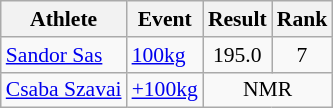<table class=wikitable style="font-size:90%">
<tr>
<th>Athlete</th>
<th>Event</th>
<th>Result</th>
<th>Rank</th>
</tr>
<tr>
<td><a href='#'>Sandor Sas</a></td>
<td><a href='#'>100kg</a></td>
<td style="text-align:center;">195.0</td>
<td style="text-align:center;">7</td>
</tr>
<tr>
<td><a href='#'>Csaba Szavai</a></td>
<td><a href='#'>+100kg</a></td>
<td style="text-align:center;" colspan="2">NMR</td>
</tr>
</table>
